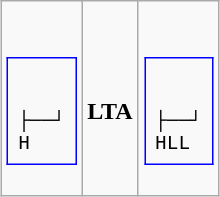<table class="wikitable" style="margin-left: auto; margin-right: auto; border: none;">
<tr>
<td><br><table class="wikitable" style="margin-left: auto; margin-right: auto; border: none;">
<tr>
<td style = "border: 1px inset blue; padding: 0.5em; line-height: 1.1em; background-color: #f9f9f9; font-family: monospace; text-align: left"><br><br>
├──┘<br>
H</td>
</tr>
</table>
</td>
<td style = "text-align: center"><br><strong>LTA</strong></td>
<td><br><table class="wikitable" style="margin-left: auto; margin-right: auto; border: none;">
<tr>
<td style = "border: 1px inset blue; padding: 0.5em; line-height: 1.1em; background-color: #f9f9f9; font-family: monospace; text-align: left"><br><br>
├──┘<br>
HLL</td>
</tr>
</table>
</td>
</tr>
</table>
